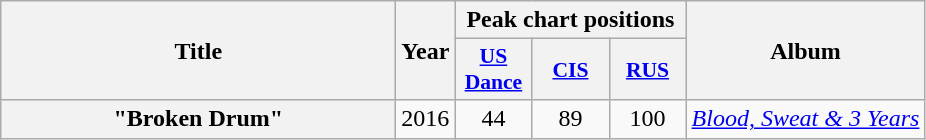<table class="wikitable plainrowheaders" style="text-align:center;" border="1">
<tr>
<th scope="col" rowspan="2" style="width:16em;">Title</th>
<th scope="col" rowspan="2" style="width:1em;">Year</th>
<th scope="col" colspan="3">Peak chart positions</th>
<th scope="col" rowspan="2">Album</th>
</tr>
<tr>
<th scope="col" style="width:3.1em;font-size:90%;"><a href='#'>US<br>Dance</a><br></th>
<th scope="col" style="width:3.1em;font-size:90%;"><a href='#'>CIS</a><br></th>
<th scope="col" style="width:3.1em;font-size:90%;"><a href='#'>RUS</a><br></th>
</tr>
<tr>
<th scope="row">"Broken Drum"<br></th>
<td>2016</td>
<td>44</td>
<td>89</td>
<td>100</td>
<td><em><a href='#'>Blood, Sweat & 3 Years</a></em></td>
</tr>
</table>
